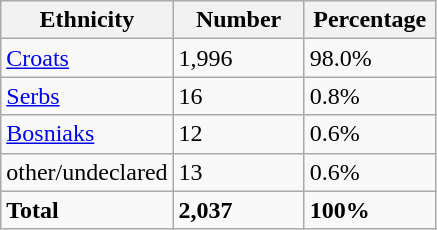<table class="wikitable">
<tr>
<th width="100px">Ethnicity</th>
<th width="80px">Number</th>
<th width="80px">Percentage</th>
</tr>
<tr>
<td><a href='#'>Croats</a></td>
<td>1,996</td>
<td>98.0%</td>
</tr>
<tr>
<td><a href='#'>Serbs</a></td>
<td>16</td>
<td>0.8%</td>
</tr>
<tr>
<td><a href='#'>Bosniaks</a></td>
<td>12</td>
<td>0.6%</td>
</tr>
<tr>
<td>other/undeclared</td>
<td>13</td>
<td>0.6%</td>
</tr>
<tr>
<td><strong>Total</strong></td>
<td><strong>2,037</strong></td>
<td><strong>100%</strong></td>
</tr>
</table>
